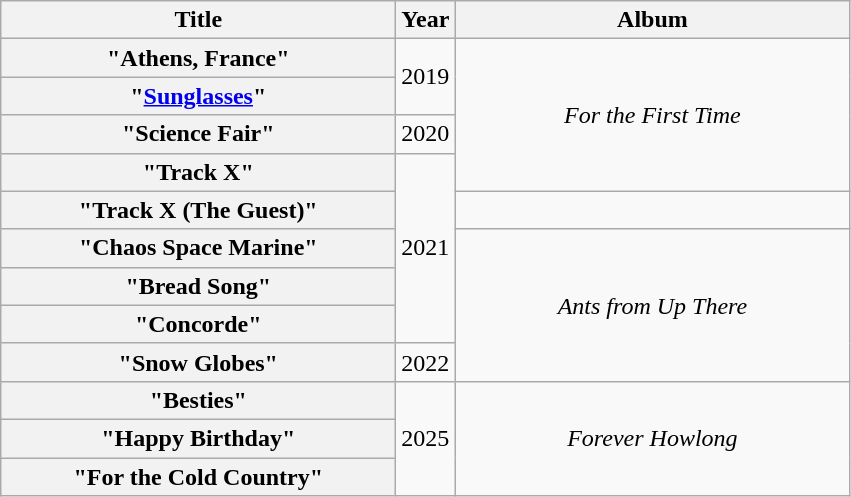<table class="wikitable plainrowheaders" style="text-align:center;">
<tr>
<th scope="col" style="width:16em;">Title</th>
<th scope="col" style="width:1em;">Year</th>
<th scope="col" style="width:16em;">Album</th>
</tr>
<tr>
<th scope="row">"Athens, France"</th>
<td rowspan="2">2019</td>
<td rowspan="4"><em>For the First Time</em></td>
</tr>
<tr>
<th scope="row">"<a href='#'>Sunglasses</a>"</th>
</tr>
<tr>
<th scope="row">"Science Fair"</th>
<td>2020</td>
</tr>
<tr>
<th scope="row">"Track X"</th>
<td rowspan="5">2021</td>
</tr>
<tr>
<th scope="row">"Track X (The Guest)"</th>
<td></td>
</tr>
<tr>
<th scope="row">"Chaos Space Marine"</th>
<td rowspan="4"><em>Ants from Up There</em></td>
</tr>
<tr>
<th scope="row">"Bread Song"</th>
</tr>
<tr>
<th scope="row">"Concorde"</th>
</tr>
<tr>
<th scope="row">"Snow Globes"</th>
<td>2022</td>
</tr>
<tr>
<th scope="row">"Besties"</th>
<td rowspan = "3">2025</td>
<td rowspan = "3"><em>Forever Howlong</em></td>
</tr>
<tr>
<th scope="row">"Happy Birthday"</th>
</tr>
<tr>
<th scope="row">"For the Cold Country"</th>
</tr>
</table>
